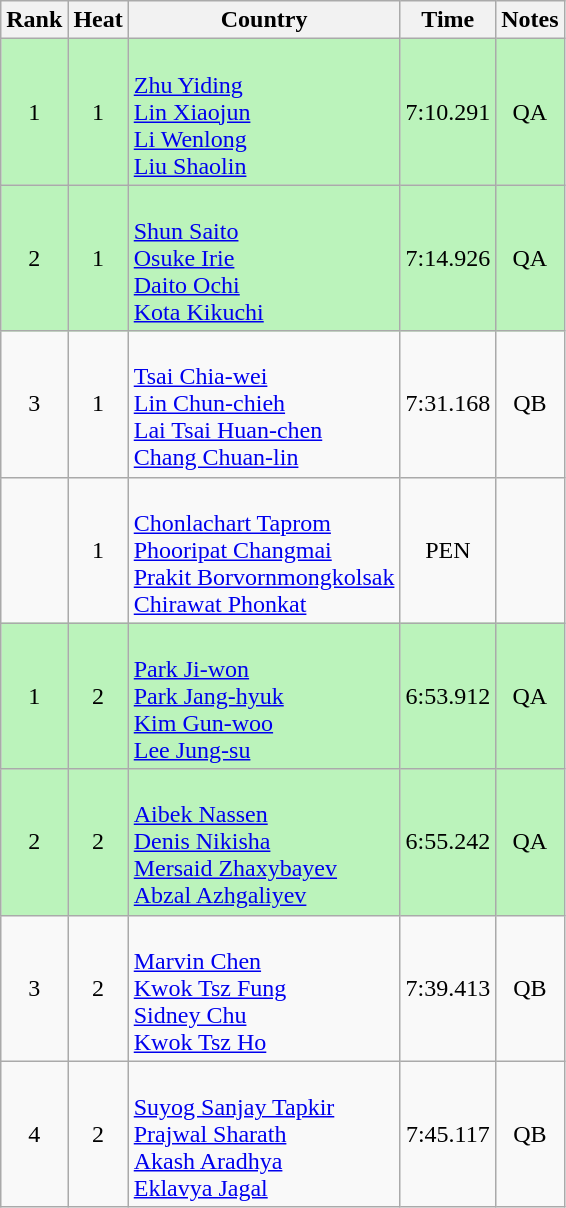<table class="wikitable sortable" style="text-align:center">
<tr>
<th>Rank</th>
<th>Heat</th>
<th>Country</th>
<th>Time</th>
<th>Notes</th>
</tr>
<tr bgcolor=bbf3bb>
<td>1</td>
<td>1</td>
<td align=left><br><a href='#'>Zhu Yiding</a><br><a href='#'>Lin Xiaojun</a><br><a href='#'>Li Wenlong</a><br><a href='#'>Liu Shaolin</a></td>
<td>7:10.291</td>
<td>QA</td>
</tr>
<tr bgcolor=bbf3bb>
<td>2</td>
<td>1</td>
<td align=left><br><a href='#'>Shun Saito</a><br><a href='#'>Osuke Irie</a><br><a href='#'>Daito Ochi</a><br><a href='#'>Kota Kikuchi</a></td>
<td>7:14.926</td>
<td>QA</td>
</tr>
<tr>
<td>3</td>
<td>1</td>
<td align=left><br><a href='#'>Tsai Chia-wei</a><br><a href='#'>Lin Chun-chieh</a><br><a href='#'>Lai Tsai Huan-chen</a><br><a href='#'>Chang Chuan-lin</a></td>
<td>7:31.168</td>
<td>QB</td>
</tr>
<tr>
<td></td>
<td>1</td>
<td align=left><br><a href='#'>Chonlachart Taprom</a><br><a href='#'>Phooripat Changmai</a><br><a href='#'>Prakit Borvornmongkolsak</a><br><a href='#'>Chirawat Phonkat</a></td>
<td>PEN</td>
<td></td>
</tr>
<tr bgcolor=bbf3bb>
<td>1</td>
<td>2</td>
<td align=left><br><a href='#'>Park Ji-won</a><br><a href='#'>Park Jang-hyuk</a> <br><a href='#'>Kim Gun-woo</a><br><a href='#'>Lee Jung-su</a></td>
<td>6:53.912</td>
<td>QA</td>
</tr>
<tr bgcolor=bbf3bb>
<td>2</td>
<td>2</td>
<td align=left><br><a href='#'>Aibek Nassen</a><br><a href='#'>Denis Nikisha</a><br><a href='#'>Mersaid Zhaxybayev</a><br><a href='#'>Abzal Azhgaliyev</a></td>
<td>6:55.242</td>
<td>QA</td>
</tr>
<tr>
<td>3</td>
<td>2</td>
<td align=left><br><a href='#'>Marvin Chen</a><br><a href='#'>Kwok Tsz Fung</a><br><a href='#'>Sidney Chu</a><br><a href='#'>Kwok Tsz Ho</a></td>
<td>7:39.413</td>
<td>QB</td>
</tr>
<tr>
<td>4</td>
<td>2</td>
<td align=left><br><a href='#'>Suyog Sanjay Tapkir</a> <br><a href='#'>Prajwal Sharath</a> <br><a href='#'>Akash Aradhya</a><br><a href='#'>Eklavya Jagal</a></td>
<td>7:45.117</td>
<td>QB</td>
</tr>
</table>
